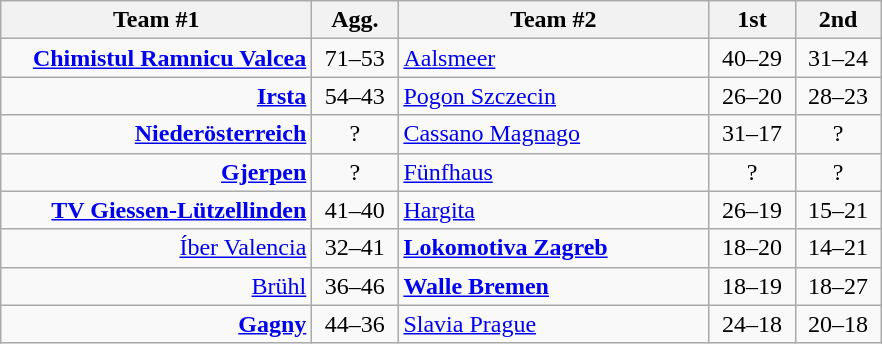<table class=wikitable style="text-align:center">
<tr>
<th width=200>Team #1</th>
<th width=50>Agg.</th>
<th width=200>Team #2</th>
<th width=50>1st</th>
<th width=50>2nd</th>
</tr>
<tr>
<td align=right><strong><a href='#'>Chimistul Ramnicu Valcea</a></strong> </td>
<td>71–53</td>
<td align=left> <a href='#'>Aalsmeer</a></td>
<td align=center>40–29</td>
<td align=center>31–24</td>
</tr>
<tr>
<td align=right><strong><a href='#'>Irsta</a></strong> </td>
<td>54–43</td>
<td align=left> <a href='#'>Pogon Szczecin</a></td>
<td align=center>26–20</td>
<td align=center>28–23</td>
</tr>
<tr>
<td align=right><strong><a href='#'>Niederösterreich</a></strong> </td>
<td>?</td>
<td align=left> <a href='#'>Cassano Magnago</a></td>
<td align=center>31–17</td>
<td align=center>?</td>
</tr>
<tr>
<td align=right><strong><a href='#'>Gjerpen</a></strong> </td>
<td>?</td>
<td align=left> <a href='#'>Fünfhaus</a></td>
<td align=center>?</td>
<td align=center>?</td>
</tr>
<tr>
<td align=right><strong><a href='#'>TV Giessen-Lützellinden</a></strong> </td>
<td>41–40</td>
<td align=left> <a href='#'>Hargita</a></td>
<td align=center>26–19</td>
<td align=center>15–21</td>
</tr>
<tr>
<td align=right><a href='#'>Íber Valencia</a> </td>
<td>32–41</td>
<td align=left> <strong><a href='#'>Lokomotiva Zagreb</a></strong></td>
<td align=center>18–20</td>
<td align=center>14–21</td>
</tr>
<tr>
<td align=right><a href='#'>Brühl</a> </td>
<td>36–46</td>
<td align=left> <strong><a href='#'>Walle Bremen</a></strong></td>
<td align=center>18–19</td>
<td align=center>18–27</td>
</tr>
<tr>
<td align=right><strong><a href='#'>Gagny</a></strong> </td>
<td>44–36</td>
<td align=left> <a href='#'>Slavia Prague</a></td>
<td align=center>24–18</td>
<td align=center>20–18</td>
</tr>
</table>
